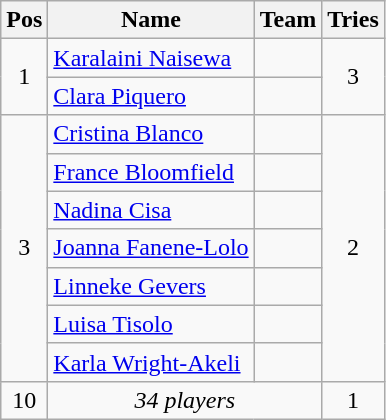<table class="wikitable" style="text-align:center">
<tr>
<th>Pos</th>
<th>Name</th>
<th>Team</th>
<th>Tries</th>
</tr>
<tr>
<td rowspan=2>1</td>
<td align="left"><a href='#'>Karalaini Naisewa</a></td>
<td align="left"></td>
<td rowspan=2>3</td>
</tr>
<tr>
<td align="left"><a href='#'>Clara Piquero</a></td>
<td align="left"></td>
</tr>
<tr>
<td rowspan=7>3</td>
<td align="left"><a href='#'>Cristina Blanco</a></td>
<td align="left"></td>
<td rowspan=7>2</td>
</tr>
<tr>
<td align="left"><a href='#'>France Bloomfield</a></td>
<td align="left"></td>
</tr>
<tr>
<td align="left"><a href='#'>Nadina Cisa</a></td>
<td align="left"></td>
</tr>
<tr>
<td align="left"><a href='#'>Joanna Fanene-Lolo</a></td>
<td align="left"></td>
</tr>
<tr>
<td align="left"><a href='#'>Linneke Gevers</a></td>
<td align="left"></td>
</tr>
<tr>
<td align="left"><a href='#'>Luisa Tisolo</a></td>
<td align="left"></td>
</tr>
<tr>
<td align="left"><a href='#'>Karla Wright-Akeli</a></td>
<td align="left"></td>
</tr>
<tr>
<td>10</td>
<td colspan=2><em>34 players</em></td>
<td>1</td>
</tr>
</table>
